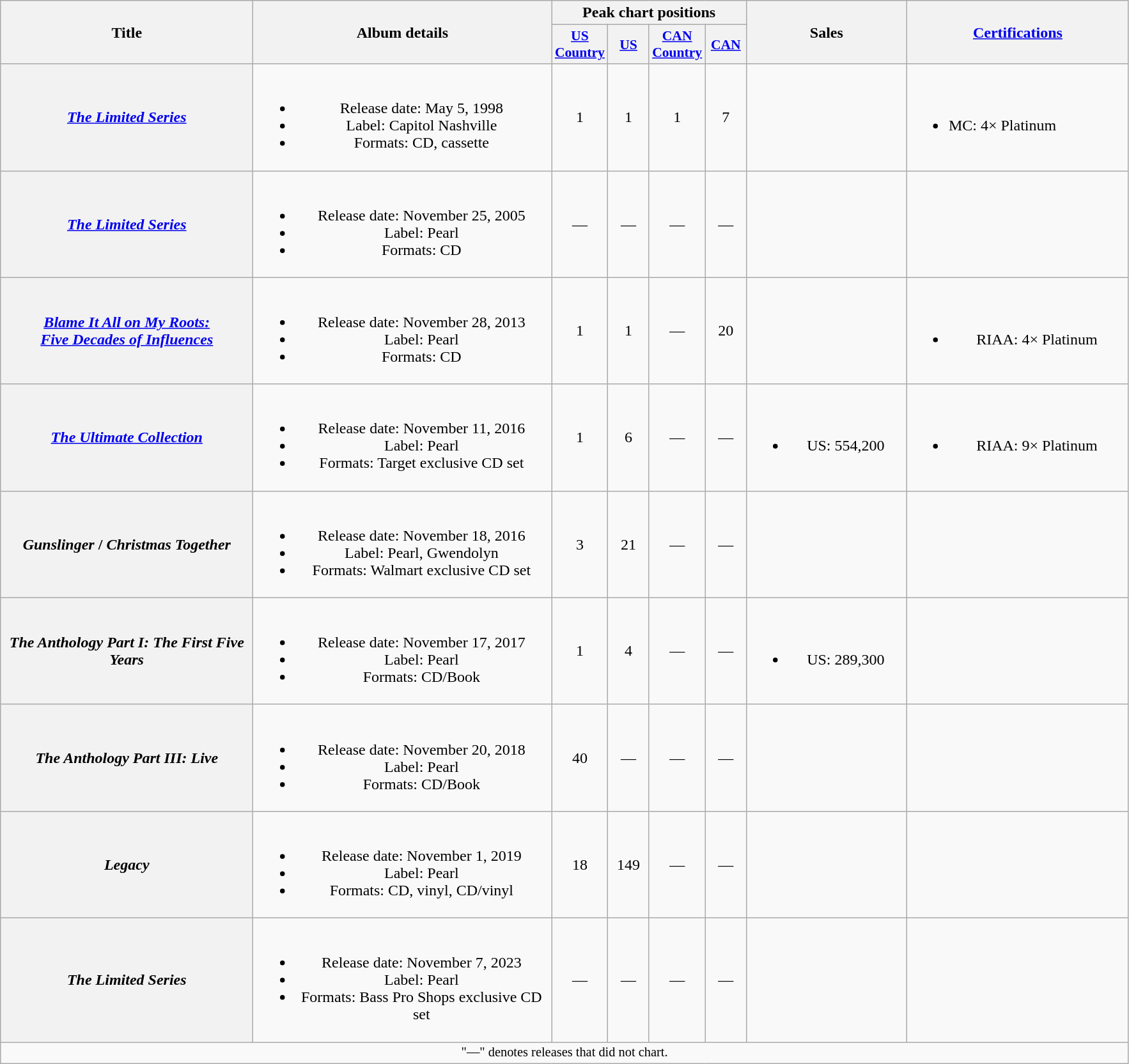<table class="wikitable plainrowheaders" style="text-align:center;">
<tr>
<th rowspan="2" style="width:16em;">Title</th>
<th rowspan="2" style="width:19em;">Album details</th>
<th colspan="4">Peak chart positions</th>
<th rowspan="2" style="width:10em;">Sales</th>
<th rowspan="2" style="width:14em;"><a href='#'>Certifications</a></th>
</tr>
<tr>
<th scope="col" style="width:2.5em;font-size:90%;"><a href='#'>US Country</a><br></th>
<th scope="col" style="width:2.5em;font-size:90%;"><a href='#'>US</a><br></th>
<th scope="col" style="width:2.5em;font-size:90%;"><a href='#'>CAN Country</a><br></th>
<th scope="col" style="width:2.5em;font-size:90%;"><a href='#'>CAN</a><br></th>
</tr>
<tr>
<th scope="row"><em><a href='#'>The Limited Series</a></em></th>
<td><br><ul><li>Release date: May 5, 1998</li><li>Label: Capitol Nashville</li><li>Formats: CD, cassette</li></ul></td>
<td>1</td>
<td>1</td>
<td>1</td>
<td>7</td>
<td></td>
<td align="left"><br><ul><li>MC: 4× Platinum</li></ul></td>
</tr>
<tr>
<th scope="row"><em><a href='#'>The Limited Series</a></em></th>
<td><br><ul><li>Release date: November 25, 2005</li><li>Label: Pearl</li><li>Formats: CD</li></ul></td>
<td>—</td>
<td>—</td>
<td>—</td>
<td>—</td>
<td></td>
<td></td>
</tr>
<tr>
<th scope="row"><em><a href='#'>Blame It All on My Roots:<br>Five Decades of Influences</a></em></th>
<td><br><ul><li>Release date: November 28, 2013</li><li>Label: Pearl</li><li>Formats: CD</li></ul></td>
<td>1</td>
<td>1</td>
<td>—</td>
<td>20</td>
<td></td>
<td><br><ul><li>RIAA: 4× Platinum</li></ul></td>
</tr>
<tr>
<th scope="row"><em><a href='#'>The Ultimate Collection</a></em></th>
<td><br><ul><li>Release date: November 11, 2016</li><li>Label: Pearl</li><li>Formats: Target exclusive CD set</li></ul></td>
<td>1</td>
<td>6</td>
<td>—</td>
<td>—</td>
<td><br><ul><li>US: 554,200</li></ul></td>
<td><br><ul><li>RIAA: 9× Platinum</li></ul></td>
</tr>
<tr>
<th scope="row"><em>Gunslinger</em> / <em>Christmas Together</em><br></th>
<td><br><ul><li>Release date: November 18, 2016</li><li>Label: Pearl, Gwendolyn</li><li>Formats: Walmart exclusive CD set</li></ul></td>
<td>3</td>
<td>21</td>
<td>—</td>
<td>—</td>
<td></td>
<td></td>
</tr>
<tr>
<th scope="row"><em>The Anthology Part I: The First Five Years</em></th>
<td><br><ul><li>Release date: November 17, 2017</li><li>Label: Pearl</li><li>Formats: CD/Book</li></ul></td>
<td>1</td>
<td>4</td>
<td>—</td>
<td>—</td>
<td><br><ul><li>US: 289,300</li></ul></td>
<td></td>
</tr>
<tr>
<th scope="row"><em>The Anthology Part III: Live</em></th>
<td><br><ul><li>Release date: November 20, 2018</li><li>Label: Pearl</li><li>Formats: CD/Book</li></ul></td>
<td>40</td>
<td>—</td>
<td>—</td>
<td>—</td>
<td></td>
<td></td>
</tr>
<tr>
<th scope="row"><em>Legacy</em></th>
<td><br><ul><li>Release date: November 1, 2019</li><li>Label: Pearl</li><li>Formats: CD, vinyl, CD/vinyl</li></ul></td>
<td>18</td>
<td>149</td>
<td>—</td>
<td>—</td>
<td></td>
<td></td>
</tr>
<tr>
<th scope="row"><em>The Limited Series</em></th>
<td><br><ul><li>Release date: November 7, 2023</li><li>Label: Pearl</li><li>Formats: Bass Pro Shops exclusive CD set</li></ul></td>
<td>—</td>
<td>—</td>
<td>—</td>
<td>—</td>
<td></td>
<td></td>
</tr>
<tr>
<td colspan="10" style="font-size:85%">"—" denotes releases that did not chart.</td>
</tr>
</table>
